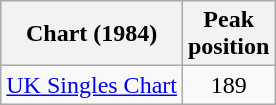<table class="wikitable sortable">
<tr>
<th>Chart (1984)</th>
<th>Peak<br>position</th>
</tr>
<tr>
<td><a href='#'>UK Singles Chart</a></td>
<td style="text-align:center;">189</td>
</tr>
</table>
